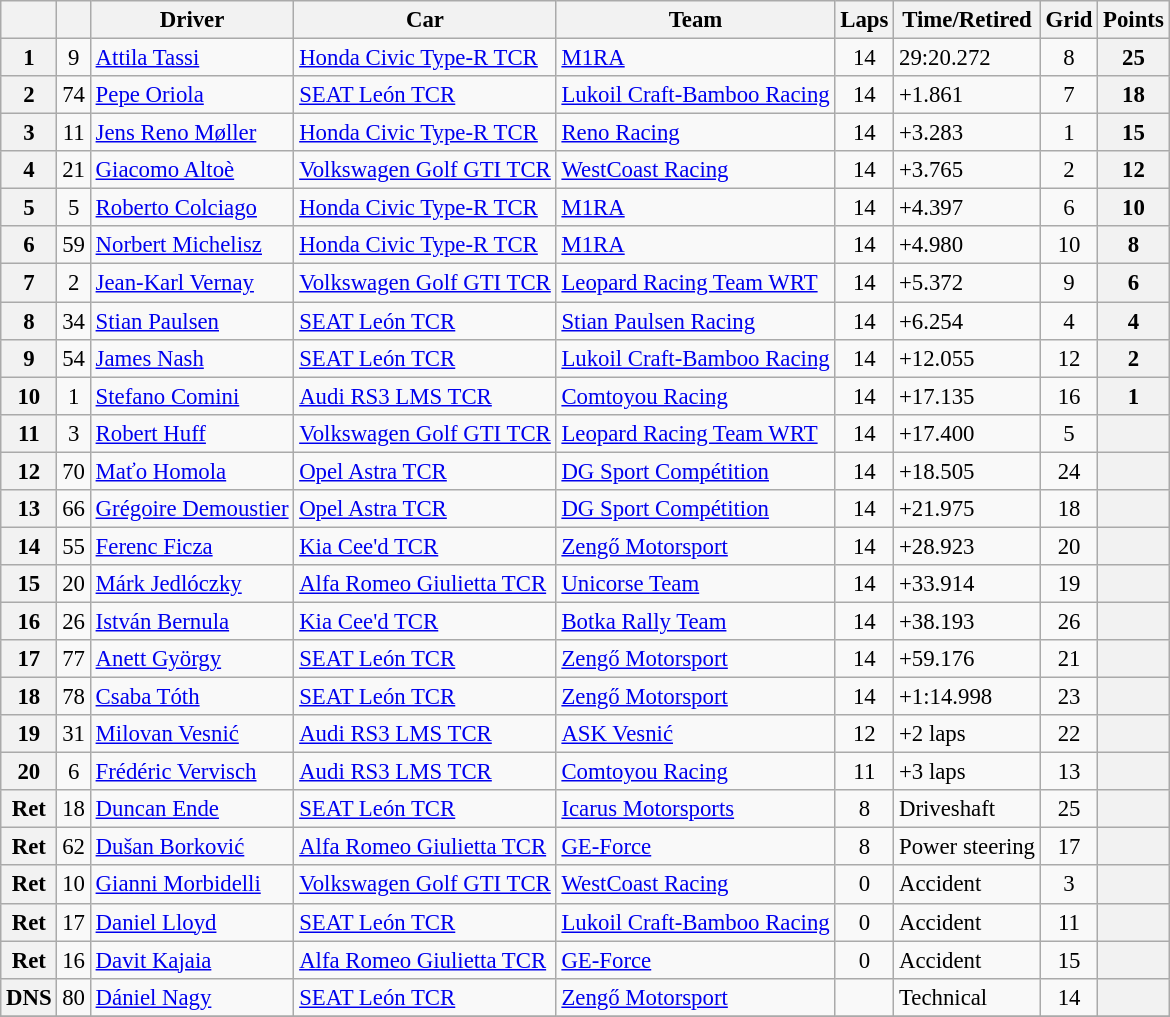<table class="wikitable sortable" style="font-size:95%">
<tr>
<th></th>
<th></th>
<th>Driver</th>
<th>Car</th>
<th>Team</th>
<th>Laps</th>
<th>Time/Retired</th>
<th>Grid</th>
<th>Points</th>
</tr>
<tr>
<th>1</th>
<td align=center>9</td>
<td> <a href='#'>Attila Tassi</a></td>
<td><a href='#'>Honda Civic Type-R TCR</a></td>
<td> <a href='#'>M1RA</a></td>
<td align=center>14</td>
<td>29:20.272</td>
<td align=center>8</td>
<th>25</th>
</tr>
<tr>
<th>2</th>
<td align=center>74</td>
<td> <a href='#'>Pepe Oriola</a></td>
<td><a href='#'>SEAT León TCR</a></td>
<td> <a href='#'>Lukoil Craft-Bamboo Racing</a></td>
<td align=center>14</td>
<td>+1.861</td>
<td align=center>7</td>
<th>18</th>
</tr>
<tr>
<th>3</th>
<td align=center>11</td>
<td> <a href='#'>Jens Reno Møller</a></td>
<td><a href='#'>Honda Civic Type-R TCR</a></td>
<td> <a href='#'>Reno Racing</a></td>
<td align=center>14</td>
<td>+3.283</td>
<td align=center>1</td>
<th>15</th>
</tr>
<tr>
<th>4</th>
<td align=center>21</td>
<td> <a href='#'>Giacomo Altoè</a></td>
<td><a href='#'>Volkswagen Golf GTI TCR</a></td>
<td> <a href='#'>WestCoast Racing</a></td>
<td align=center>14</td>
<td>+3.765</td>
<td align=center>2</td>
<th>12</th>
</tr>
<tr>
<th>5</th>
<td align=center>5</td>
<td> <a href='#'>Roberto Colciago</a></td>
<td><a href='#'>Honda Civic Type-R TCR</a></td>
<td> <a href='#'>M1RA</a></td>
<td align=center>14</td>
<td>+4.397</td>
<td align=center>6</td>
<th>10</th>
</tr>
<tr>
<th>6</th>
<td align=center>59</td>
<td> <a href='#'>Norbert Michelisz</a></td>
<td><a href='#'>Honda Civic Type-R TCR</a></td>
<td> <a href='#'>M1RA</a></td>
<td align=center>14</td>
<td>+4.980</td>
<td align=center>10</td>
<th>8</th>
</tr>
<tr>
<th>7</th>
<td align=center>2</td>
<td> <a href='#'>Jean-Karl Vernay</a></td>
<td><a href='#'>Volkswagen Golf GTI TCR</a></td>
<td> <a href='#'>Leopard Racing Team WRT</a></td>
<td align=center>14</td>
<td>+5.372</td>
<td align=center>9</td>
<th>6</th>
</tr>
<tr>
<th>8</th>
<td align=center>34</td>
<td> <a href='#'>Stian Paulsen</a></td>
<td><a href='#'>SEAT León TCR</a></td>
<td> <a href='#'>Stian Paulsen Racing</a></td>
<td align=center>14</td>
<td>+6.254</td>
<td align=center>4</td>
<th>4</th>
</tr>
<tr>
<th>9</th>
<td align=center>54</td>
<td> <a href='#'>James Nash</a></td>
<td><a href='#'>SEAT León TCR</a></td>
<td> <a href='#'>Lukoil Craft-Bamboo Racing</a></td>
<td align=center>14</td>
<td>+12.055</td>
<td align=center>12</td>
<th>2</th>
</tr>
<tr>
<th>10</th>
<td align=center>1</td>
<td> <a href='#'>Stefano Comini</a></td>
<td><a href='#'>Audi RS3 LMS TCR</a></td>
<td> <a href='#'>Comtoyou Racing</a></td>
<td align=center>14</td>
<td>+17.135</td>
<td align=center>16</td>
<th>1</th>
</tr>
<tr>
<th>11</th>
<td align=center>3</td>
<td> <a href='#'>Robert Huff</a></td>
<td><a href='#'>Volkswagen Golf GTI TCR</a></td>
<td> <a href='#'>Leopard Racing Team WRT</a></td>
<td align=center>14</td>
<td>+17.400</td>
<td align=center>5</td>
<th></th>
</tr>
<tr>
<th>12</th>
<td align=center>70</td>
<td> <a href='#'>Maťo Homola</a></td>
<td><a href='#'>Opel Astra TCR</a></td>
<td> <a href='#'>DG Sport Compétition</a></td>
<td align=center>14</td>
<td>+18.505</td>
<td align=center>24</td>
<th></th>
</tr>
<tr>
<th>13</th>
<td align=center>66</td>
<td> <a href='#'>Grégoire Demoustier</a></td>
<td><a href='#'>Opel Astra TCR</a></td>
<td> <a href='#'>DG Sport Compétition</a></td>
<td align=center>14</td>
<td>+21.975</td>
<td align=center>18</td>
<th></th>
</tr>
<tr>
<th>14</th>
<td align=center>55</td>
<td> <a href='#'>Ferenc Ficza</a></td>
<td><a href='#'>Kia Cee'd TCR</a></td>
<td> <a href='#'>Zengő Motorsport</a></td>
<td align=center>14</td>
<td>+28.923</td>
<td align=center>20</td>
<th></th>
</tr>
<tr>
<th>15</th>
<td align=center>20</td>
<td> <a href='#'>Márk Jedlóczky</a></td>
<td><a href='#'>Alfa Romeo Giulietta TCR</a></td>
<td> <a href='#'>Unicorse Team</a></td>
<td align=center>14</td>
<td>+33.914</td>
<td align=center>19</td>
<th></th>
</tr>
<tr>
<th>16</th>
<td align=center>26</td>
<td> <a href='#'>István Bernula</a></td>
<td><a href='#'>Kia Cee'd TCR</a></td>
<td> <a href='#'>Botka Rally Team</a></td>
<td align=center>14</td>
<td>+38.193</td>
<td align=center>26</td>
<th></th>
</tr>
<tr>
<th>17</th>
<td align=center>77</td>
<td> <a href='#'>Anett György</a></td>
<td><a href='#'>SEAT León TCR</a></td>
<td> <a href='#'>Zengő Motorsport</a></td>
<td align=center>14</td>
<td>+59.176</td>
<td align=center>21</td>
<th></th>
</tr>
<tr>
<th>18</th>
<td align=center>78</td>
<td> <a href='#'>Csaba Tóth</a></td>
<td><a href='#'>SEAT León TCR</a></td>
<td> <a href='#'>Zengő Motorsport</a></td>
<td align=center>14</td>
<td>+1:14.998</td>
<td align=center>23</td>
<th></th>
</tr>
<tr>
<th>19</th>
<td align=center>31</td>
<td> <a href='#'>Milovan Vesnić</a></td>
<td><a href='#'>Audi RS3 LMS TCR</a></td>
<td> <a href='#'>ASK Vesnić</a></td>
<td align=center>12</td>
<td>+2 laps</td>
<td align=center>22</td>
<th></th>
</tr>
<tr>
<th>20</th>
<td align=center>6</td>
<td> <a href='#'>Frédéric Vervisch</a></td>
<td><a href='#'>Audi RS3 LMS TCR</a></td>
<td> <a href='#'>Comtoyou Racing</a></td>
<td align=center>11</td>
<td>+3 laps</td>
<td align=center>13</td>
<th></th>
</tr>
<tr>
<th>Ret</th>
<td align=center>18</td>
<td> <a href='#'>Duncan Ende</a></td>
<td><a href='#'>SEAT León TCR</a></td>
<td> <a href='#'>Icarus Motorsports</a></td>
<td align=center>8</td>
<td>Driveshaft</td>
<td align=center>25</td>
<th></th>
</tr>
<tr>
<th>Ret</th>
<td align=center>62</td>
<td> <a href='#'>Dušan Borković</a></td>
<td><a href='#'>Alfa Romeo Giulietta TCR</a></td>
<td> <a href='#'>GE-Force</a></td>
<td align=center>8</td>
<td>Power steering</td>
<td align=center>17</td>
<th></th>
</tr>
<tr>
<th>Ret</th>
<td align=center>10</td>
<td> <a href='#'>Gianni Morbidelli</a></td>
<td><a href='#'>Volkswagen Golf GTI TCR</a></td>
<td> <a href='#'>WestCoast Racing</a></td>
<td align=center>0</td>
<td>Accident</td>
<td align=center>3</td>
<th></th>
</tr>
<tr>
<th>Ret</th>
<td align=center>17</td>
<td> <a href='#'>Daniel Lloyd</a></td>
<td><a href='#'>SEAT León TCR</a></td>
<td> <a href='#'>Lukoil Craft-Bamboo Racing</a></td>
<td align=center>0</td>
<td>Accident</td>
<td align=center>11</td>
<th></th>
</tr>
<tr>
<th>Ret</th>
<td align=center>16</td>
<td> <a href='#'>Davit Kajaia</a></td>
<td><a href='#'>Alfa Romeo Giulietta TCR</a></td>
<td> <a href='#'>GE-Force</a></td>
<td align=center>0</td>
<td>Accident</td>
<td align=center>15</td>
<th></th>
</tr>
<tr>
<th>DNS</th>
<td align=center>80</td>
<td> <a href='#'>Dániel Nagy</a></td>
<td><a href='#'>SEAT León TCR</a></td>
<td> <a href='#'>Zengő Motorsport</a></td>
<td align=center></td>
<td>Technical</td>
<td align=center>14</td>
<th></th>
</tr>
<tr>
</tr>
</table>
